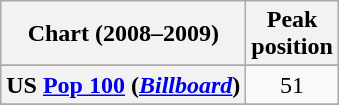<table class="wikitable sortable plainrowheaders" style="text-align:center;">
<tr>
<th scope="col">Chart (2008–2009)</th>
<th scope="col">Peak<br>position</th>
</tr>
<tr>
</tr>
<tr>
</tr>
<tr>
</tr>
<tr>
</tr>
<tr>
</tr>
<tr>
</tr>
<tr>
</tr>
<tr>
</tr>
<tr>
<th scope="row">US <a href='#'>Pop 100</a> (<a href='#'><em>Billboard</em></a>)</th>
<td>51</td>
</tr>
<tr>
</tr>
</table>
